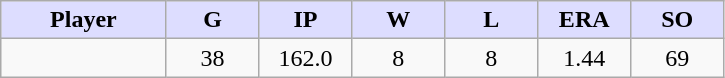<table class="wikitable sortable">
<tr>
<th style="background:#ddf; width:16%;">Player</th>
<th style="background:#ddf; width:9%;">G</th>
<th style="background:#ddf; width:9%;">IP</th>
<th style="background:#ddf; width:9%;">W</th>
<th style="background:#ddf; width:9%;">L</th>
<th style="background:#ddf; width:9%;">ERA</th>
<th style="background:#ddf; width:9%;">SO</th>
</tr>
<tr style="text-align:center;">
<td></td>
<td>38</td>
<td>162.0</td>
<td>8</td>
<td>8</td>
<td>1.44</td>
<td>69</td>
</tr>
</table>
